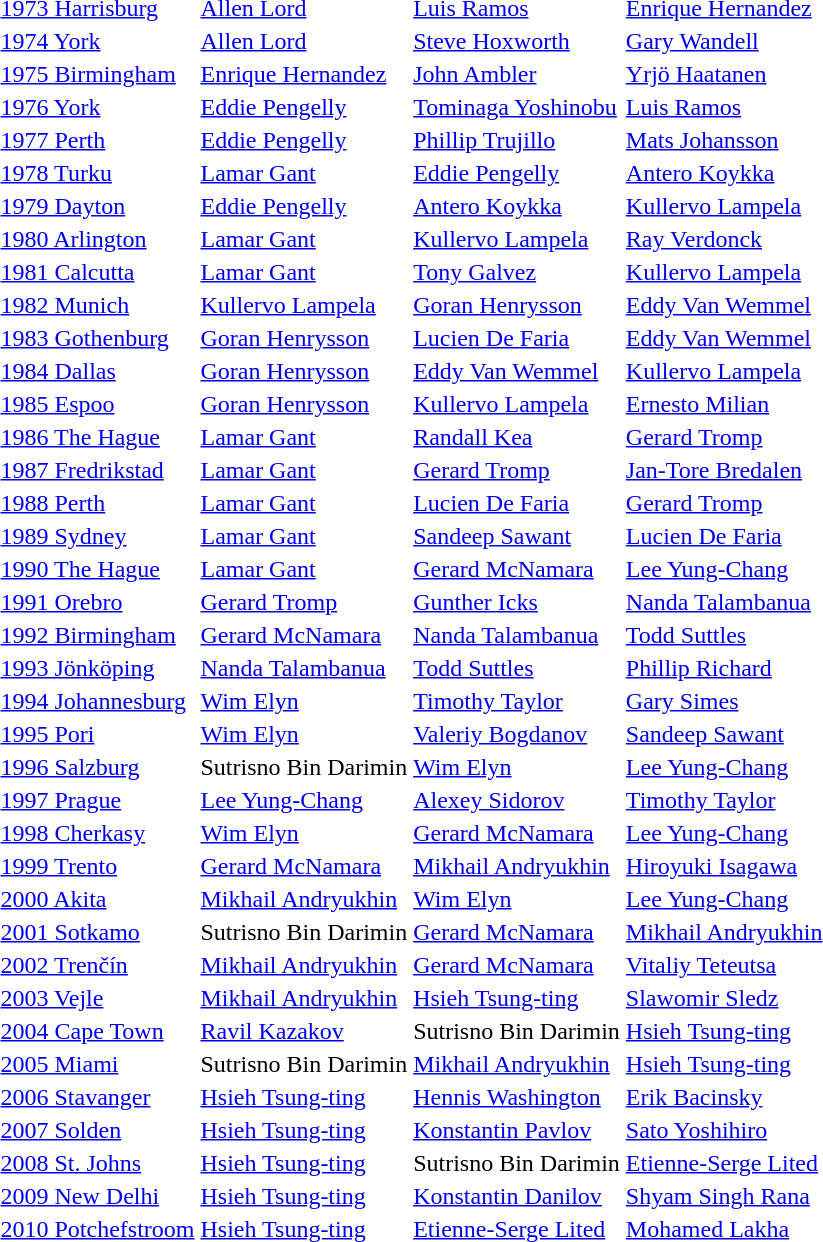<table>
<tr>
<td><a href='#'>1973 Harrisburg</a></td>
<td> <a href='#'>Allen Lord</a></td>
<td> <a href='#'>Luis Ramos</a></td>
<td> <a href='#'>Enrique Hernandez</a></td>
</tr>
<tr>
<td><a href='#'>1974 York</a></td>
<td> <a href='#'>Allen Lord</a></td>
<td> <a href='#'>Steve Hoxworth</a></td>
<td> <a href='#'>Gary Wandell</a></td>
</tr>
<tr>
<td><a href='#'>1975 Birmingham</a></td>
<td> <a href='#'>Enrique Hernandez</a></td>
<td> <a href='#'>John Ambler</a></td>
<td> <a href='#'>Yrjö Haatanen</a></td>
</tr>
<tr>
<td><a href='#'>1976 York</a></td>
<td> <a href='#'>Eddie Pengelly</a></td>
<td> <a href='#'>Tominaga Yoshinobu</a></td>
<td> <a href='#'>Luis Ramos</a></td>
</tr>
<tr>
<td><a href='#'>1977 Perth</a></td>
<td> <a href='#'>Eddie Pengelly</a></td>
<td> <a href='#'>Phillip Trujillo</a></td>
<td> <a href='#'>Mats Johansson</a></td>
</tr>
<tr>
<td><a href='#'>1978 Turku</a></td>
<td> <a href='#'>Lamar Gant</a></td>
<td> <a href='#'>Eddie Pengelly</a></td>
<td> <a href='#'>Antero Koykka</a></td>
</tr>
<tr>
<td><a href='#'>1979 Dayton</a></td>
<td> <a href='#'>Eddie Pengelly</a></td>
<td> <a href='#'>Antero Koykka</a></td>
<td> <a href='#'>Kullervo Lampela</a></td>
</tr>
<tr>
<td><a href='#'>1980 Arlington</a></td>
<td> <a href='#'>Lamar Gant</a></td>
<td> <a href='#'>Kullervo Lampela</a></td>
<td> <a href='#'>Ray Verdonck</a></td>
</tr>
<tr>
<td><a href='#'>1981 Calcutta</a></td>
<td> <a href='#'>Lamar Gant</a></td>
<td> <a href='#'>Tony Galvez</a></td>
<td> <a href='#'>Kullervo Lampela</a></td>
</tr>
<tr>
<td><a href='#'>1982 Munich</a></td>
<td> <a href='#'>Kullervo Lampela</a></td>
<td> <a href='#'>Goran Henrysson</a></td>
<td> <a href='#'>Eddy Van Wemmel</a></td>
</tr>
<tr>
<td><a href='#'>1983 Gothenburg</a></td>
<td> <a href='#'>Goran Henrysson</a></td>
<td> <a href='#'>Lucien De Faria</a></td>
<td> <a href='#'>Eddy Van Wemmel</a></td>
</tr>
<tr>
<td><a href='#'>1984 Dallas</a></td>
<td> <a href='#'>Goran Henrysson</a></td>
<td> <a href='#'>Eddy Van Wemmel</a></td>
<td> <a href='#'>Kullervo Lampela</a></td>
</tr>
<tr>
<td><a href='#'>1985 Espoo</a></td>
<td> <a href='#'>Goran Henrysson</a></td>
<td> <a href='#'>Kullervo Lampela</a></td>
<td> <a href='#'>Ernesto Milian</a></td>
</tr>
<tr>
<td><a href='#'>1986 The Hague</a></td>
<td> <a href='#'>Lamar Gant</a></td>
<td> <a href='#'>Randall Kea</a></td>
<td> <a href='#'>Gerard Tromp</a></td>
</tr>
<tr>
<td><a href='#'>1987 Fredrikstad</a></td>
<td> <a href='#'>Lamar Gant</a></td>
<td> <a href='#'>Gerard Tromp</a></td>
<td> <a href='#'>Jan-Tore Bredalen</a></td>
</tr>
<tr>
<td><a href='#'>1988 Perth</a></td>
<td> <a href='#'>Lamar Gant</a></td>
<td> <a href='#'>Lucien De Faria</a></td>
<td> <a href='#'>Gerard Tromp</a></td>
</tr>
<tr>
<td><a href='#'>1989 Sydney</a></td>
<td> <a href='#'>Lamar Gant</a></td>
<td> <a href='#'>Sandeep Sawant</a></td>
<td> <a href='#'>Lucien De Faria</a></td>
</tr>
<tr>
<td><a href='#'>1990 The Hague</a></td>
<td> <a href='#'>Lamar Gant</a></td>
<td> <a href='#'>Gerard McNamara</a></td>
<td> <a href='#'>Lee Yung-Chang</a></td>
</tr>
<tr>
<td><a href='#'>1991 Orebro</a></td>
<td> <a href='#'>Gerard Tromp</a></td>
<td> <a href='#'>Gunther Icks</a></td>
<td> <a href='#'>Nanda Talambanua</a></td>
</tr>
<tr>
<td><a href='#'>1992 Birmingham</a></td>
<td> <a href='#'>Gerard McNamara</a></td>
<td> <a href='#'>Nanda Talambanua</a></td>
<td> <a href='#'>Todd Suttles</a></td>
</tr>
<tr>
<td><a href='#'>1993 Jönköping</a></td>
<td> <a href='#'>Nanda Talambanua</a></td>
<td> <a href='#'>Todd Suttles</a></td>
<td> <a href='#'>Phillip Richard</a></td>
</tr>
<tr>
<td><a href='#'>1994 Johannesburg</a></td>
<td> <a href='#'>Wim Elyn</a></td>
<td> <a href='#'>Timothy Taylor</a></td>
<td> <a href='#'>Gary Simes</a></td>
</tr>
<tr>
<td><a href='#'>1995 Pori</a></td>
<td> <a href='#'>Wim Elyn</a></td>
<td> <a href='#'>Valeriy Bogdanov</a></td>
<td> <a href='#'>Sandeep Sawant</a></td>
</tr>
<tr>
<td><a href='#'>1996 Salzburg</a></td>
<td> Sutrisno Bin Darimin</td>
<td> <a href='#'>Wim Elyn</a></td>
<td> <a href='#'>Lee Yung-Chang</a></td>
</tr>
<tr>
<td><a href='#'>1997 Prague</a></td>
<td> <a href='#'>Lee Yung-Chang</a></td>
<td> <a href='#'>Alexey Sidorov</a></td>
<td> <a href='#'>Timothy Taylor</a></td>
</tr>
<tr>
<td><a href='#'>1998 Cherkasy</a></td>
<td> <a href='#'>Wim Elyn</a></td>
<td> <a href='#'>Gerard McNamara</a></td>
<td> <a href='#'>Lee Yung-Chang</a></td>
</tr>
<tr>
<td><a href='#'>1999 Trento</a></td>
<td> <a href='#'>Gerard McNamara</a></td>
<td> <a href='#'>Mikhail Andryukhin</a></td>
<td> <a href='#'>Hiroyuki Isagawa</a></td>
</tr>
<tr>
<td><a href='#'>2000 Akita</a></td>
<td> <a href='#'>Mikhail Andryukhin</a></td>
<td> <a href='#'>Wim Elyn</a></td>
<td> <a href='#'>Lee Yung-Chang</a></td>
</tr>
<tr>
<td><a href='#'>2001 Sotkamo</a></td>
<td> Sutrisno Bin Darimin</td>
<td> <a href='#'>Gerard McNamara</a></td>
<td> <a href='#'>Mikhail Andryukhin</a></td>
</tr>
<tr>
<td><a href='#'>2002 Trenčín</a></td>
<td> <a href='#'>Mikhail Andryukhin</a></td>
<td> <a href='#'>Gerard McNamara</a></td>
<td> <a href='#'>Vitaliy Teteutsa</a></td>
</tr>
<tr>
<td><a href='#'>2003 Vejle</a></td>
<td> <a href='#'>Mikhail Andryukhin</a></td>
<td> <a href='#'>Hsieh Tsung-ting</a></td>
<td> <a href='#'>Slawomir Sledz</a></td>
</tr>
<tr>
<td><a href='#'>2004 Cape Town</a></td>
<td> <a href='#'>Ravil Kazakov</a></td>
<td> Sutrisno Bin Darimin</td>
<td> <a href='#'>Hsieh Tsung-ting</a></td>
</tr>
<tr>
<td><a href='#'>2005 Miami</a></td>
<td> Sutrisno Bin Darimin</td>
<td> <a href='#'>Mikhail Andryukhin</a></td>
<td> <a href='#'>Hsieh Tsung-ting</a></td>
</tr>
<tr>
<td><a href='#'>2006 Stavanger</a></td>
<td> <a href='#'>Hsieh Tsung-ting</a></td>
<td> <a href='#'>Hennis Washington</a></td>
<td> <a href='#'>Erik Bacinsky</a></td>
</tr>
<tr>
<td><a href='#'>2007 Solden</a></td>
<td> <a href='#'>Hsieh Tsung-ting</a></td>
<td> <a href='#'>Konstantin Pavlov</a></td>
<td> <a href='#'>Sato Yoshihiro</a></td>
</tr>
<tr>
<td><a href='#'>2008 St. Johns</a></td>
<td> <a href='#'>Hsieh Tsung-ting</a></td>
<td> Sutrisno Bin Darimin</td>
<td> <a href='#'>Etienne-Serge Lited</a></td>
</tr>
<tr>
<td><a href='#'>2009 New Delhi</a></td>
<td> <a href='#'>Hsieh Tsung-ting</a></td>
<td> <a href='#'>Konstantin Danilov</a></td>
<td> <a href='#'>Shyam Singh Rana</a></td>
</tr>
<tr>
<td><a href='#'>2010 Potchefstroom</a></td>
<td> <a href='#'>Hsieh Tsung-ting</a></td>
<td> <a href='#'>Etienne-Serge Lited</a></td>
<td> <a href='#'>Mohamed Lakha</a></td>
</tr>
</table>
